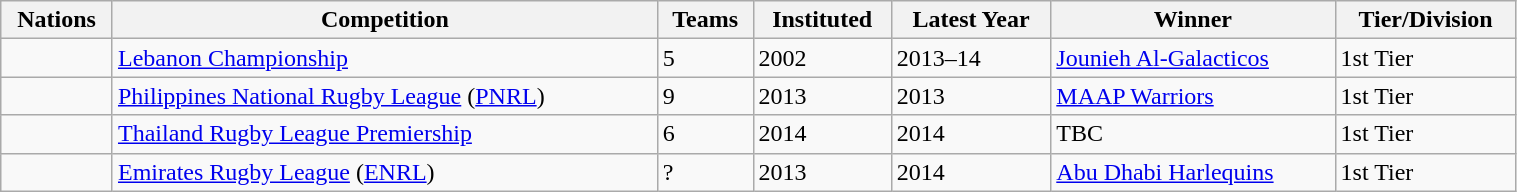<table class="wikitable" width=80%>
<tr>
<th>Nations</th>
<th>Competition</th>
<th>Teams</th>
<th>Instituted</th>
<th>Latest Year</th>
<th>Winner</th>
<th>Tier/Division</th>
</tr>
<tr>
<td rowspan="1"></td>
<td><a href='#'>Lebanon Championship</a></td>
<td>5</td>
<td>2002</td>
<td>2013–14</td>
<td> <a href='#'>Jounieh Al-Galacticos</a></td>
<td> 1st Tier</td>
</tr>
<tr>
<td rowspan="1"></td>
<td><a href='#'>Philippines National Rugby League</a> (<a href='#'>PNRL</a>)</td>
<td>9</td>
<td>2013</td>
<td>2013</td>
<td> <a href='#'>MAAP Warriors</a></td>
<td> 1st Tier</td>
</tr>
<tr>
<td rowspan="1"></td>
<td><a href='#'>Thailand Rugby League Premiership</a></td>
<td>6</td>
<td>2014</td>
<td>2014</td>
<td>TBC</td>
<td> 1st Tier</td>
</tr>
<tr>
<td rowspan="1"></td>
<td><a href='#'>Emirates Rugby League</a> (<a href='#'>ENRL</a>)</td>
<td>?</td>
<td>2013</td>
<td>2014</td>
<td> <a href='#'>Abu Dhabi Harlequins</a></td>
<td> 1st Tier</td>
</tr>
</table>
